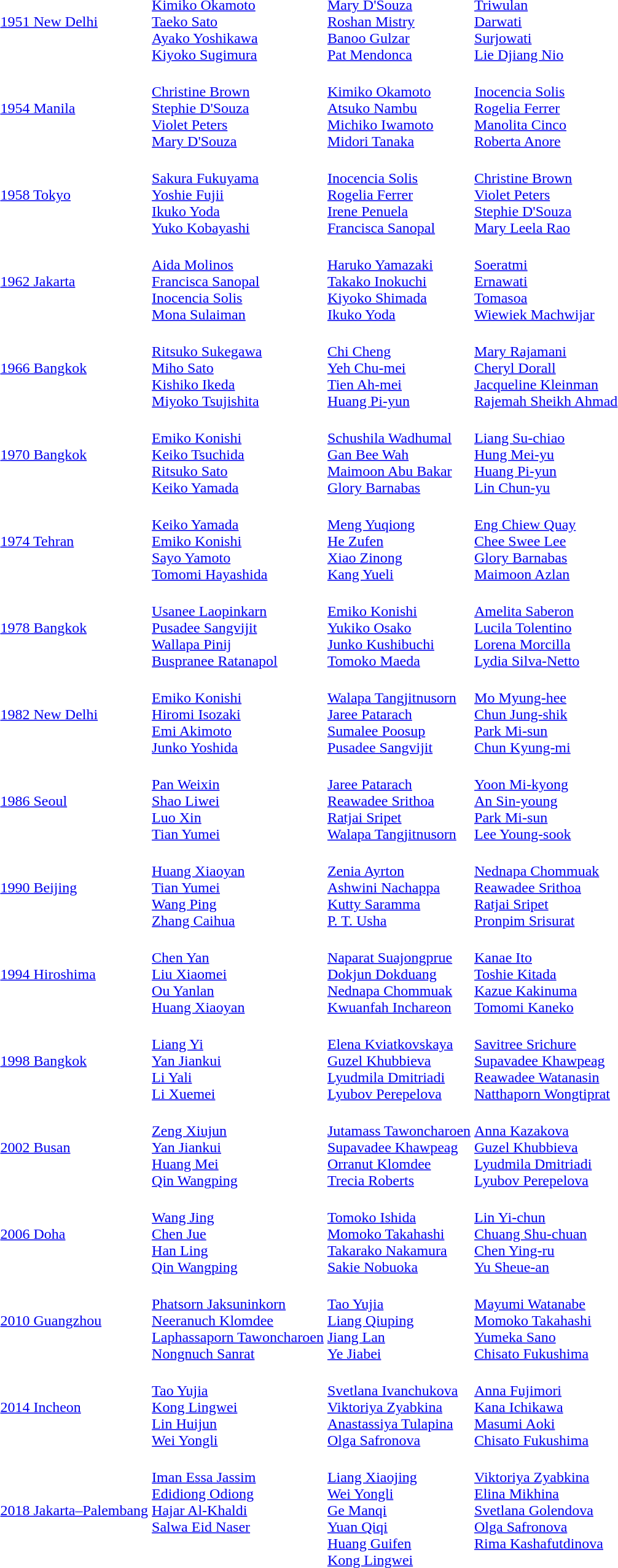<table>
<tr>
<td><a href='#'>1951 New Delhi</a></td>
<td><br><a href='#'>Kimiko Okamoto</a><br><a href='#'>Taeko Sato</a><br><a href='#'>Ayako Yoshikawa</a><br><a href='#'>Kiyoko Sugimura</a></td>
<td><br><a href='#'>Mary D'Souza</a><br><a href='#'>Roshan Mistry</a><br><a href='#'>Banoo Gulzar</a><br><a href='#'>Pat Mendonca</a></td>
<td><br><a href='#'>Triwulan</a><br><a href='#'>Darwati</a><br><a href='#'>Surjowati</a><br><a href='#'>Lie Djiang Nio</a></td>
</tr>
<tr>
<td><a href='#'>1954 Manila</a></td>
<td><br><a href='#'>Christine Brown</a><br><a href='#'>Stephie D'Souza</a><br><a href='#'>Violet Peters</a><br><a href='#'>Mary D'Souza</a></td>
<td><br><a href='#'>Kimiko Okamoto</a><br><a href='#'>Atsuko Nambu</a><br><a href='#'>Michiko Iwamoto</a><br><a href='#'>Midori Tanaka</a></td>
<td><br><a href='#'>Inocencia Solis</a><br><a href='#'>Rogelia Ferrer</a><br><a href='#'>Manolita Cinco</a><br><a href='#'>Roberta Anore</a></td>
</tr>
<tr>
<td><a href='#'>1958 Tokyo</a></td>
<td><br><a href='#'>Sakura Fukuyama</a><br><a href='#'>Yoshie Fujii</a><br><a href='#'>Ikuko Yoda</a><br><a href='#'>Yuko Kobayashi</a></td>
<td><br><a href='#'>Inocencia Solis</a><br><a href='#'>Rogelia Ferrer</a><br><a href='#'>Irene Penuela</a><br><a href='#'>Francisca Sanopal</a></td>
<td><br><a href='#'>Christine Brown</a><br><a href='#'>Violet Peters</a><br><a href='#'>Stephie D'Souza</a><br><a href='#'>Mary Leela Rao</a></td>
</tr>
<tr>
<td><a href='#'>1962 Jakarta</a></td>
<td><br><a href='#'>Aida Molinos</a><br><a href='#'>Francisca Sanopal</a><br><a href='#'>Inocencia Solis</a><br><a href='#'>Mona Sulaiman</a></td>
<td><br><a href='#'>Haruko Yamazaki</a><br><a href='#'>Takako Inokuchi</a><br><a href='#'>Kiyoko Shimada</a><br><a href='#'>Ikuko Yoda</a></td>
<td><br><a href='#'>Soeratmi</a><br><a href='#'>Ernawati</a><br><a href='#'>Tomasoa</a><br><a href='#'>Wiewiek Machwijar</a></td>
</tr>
<tr>
<td><a href='#'>1966 Bangkok</a></td>
<td><br><a href='#'>Ritsuko Sukegawa</a><br><a href='#'>Miho Sato</a><br><a href='#'>Kishiko Ikeda</a><br><a href='#'>Miyoko Tsujishita</a></td>
<td><br><a href='#'>Chi Cheng</a><br><a href='#'>Yeh Chu-mei</a><br><a href='#'>Tien Ah-mei</a><br><a href='#'>Huang Pi-yun</a></td>
<td><br><a href='#'>Mary Rajamani</a><br><a href='#'>Cheryl Dorall</a><br><a href='#'>Jacqueline Kleinman</a><br><a href='#'>Rajemah Sheikh Ahmad</a></td>
</tr>
<tr>
<td><a href='#'>1970 Bangkok</a></td>
<td><br><a href='#'>Emiko Konishi</a><br><a href='#'>Keiko Tsuchida</a><br><a href='#'>Ritsuko Sato</a><br><a href='#'>Keiko Yamada</a></td>
<td><br><a href='#'>Schushila Wadhumal</a><br><a href='#'>Gan Bee Wah</a><br><a href='#'>Maimoon Abu Bakar</a><br><a href='#'>Glory Barnabas</a></td>
<td><br><a href='#'>Liang Su-chiao</a><br><a href='#'>Hung Mei-yu</a><br><a href='#'>Huang Pi-yun</a><br><a href='#'>Lin Chun-yu</a></td>
</tr>
<tr>
<td><a href='#'>1974 Tehran</a></td>
<td><br><a href='#'>Keiko Yamada</a><br><a href='#'>Emiko Konishi</a><br><a href='#'>Sayo Yamoto</a><br><a href='#'>Tomomi Hayashida</a></td>
<td><br><a href='#'>Meng Yuqiong</a><br><a href='#'>He Zufen</a><br><a href='#'>Xiao Zinong</a><br><a href='#'>Kang Yueli</a></td>
<td><br><a href='#'>Eng Chiew Quay</a><br><a href='#'>Chee Swee Lee</a><br><a href='#'>Glory Barnabas</a><br><a href='#'>Maimoon Azlan</a></td>
</tr>
<tr>
<td><a href='#'>1978 Bangkok</a></td>
<td><br><a href='#'>Usanee Laopinkarn</a><br><a href='#'>Pusadee Sangvijit</a><br><a href='#'>Wallapa Pinij</a><br><a href='#'>Buspranee Ratanapol</a></td>
<td><br><a href='#'>Emiko Konishi</a><br><a href='#'>Yukiko Osako</a><br><a href='#'>Junko Kushibuchi</a><br><a href='#'>Tomoko Maeda</a></td>
<td><br><a href='#'>Amelita Saberon</a><br><a href='#'>Lucila Tolentino</a><br><a href='#'>Lorena Morcilla</a><br><a href='#'>Lydia Silva-Netto</a></td>
</tr>
<tr>
<td><a href='#'>1982 New Delhi</a></td>
<td><br><a href='#'>Emiko Konishi</a><br><a href='#'>Hiromi Isozaki</a><br><a href='#'>Emi Akimoto</a><br><a href='#'>Junko Yoshida</a></td>
<td><br><a href='#'>Walapa Tangjitnusorn</a><br><a href='#'>Jaree Patarach</a><br><a href='#'>Sumalee Poosup</a><br><a href='#'>Pusadee Sangvijit</a></td>
<td><br><a href='#'>Mo Myung-hee</a><br><a href='#'>Chun Jung-shik</a><br><a href='#'>Park Mi-sun</a><br><a href='#'>Chun Kyung-mi</a></td>
</tr>
<tr>
<td><a href='#'>1986 Seoul</a></td>
<td><br><a href='#'>Pan Weixin</a><br><a href='#'>Shao Liwei</a><br><a href='#'>Luo Xin</a><br><a href='#'>Tian Yumei</a></td>
<td><br><a href='#'>Jaree Patarach</a><br><a href='#'>Reawadee Srithoa</a><br><a href='#'>Ratjai Sripet</a><br><a href='#'>Walapa Tangjitnusorn</a></td>
<td><br><a href='#'>Yoon Mi-kyong</a><br><a href='#'>An Sin-young</a><br><a href='#'>Park Mi-sun</a><br><a href='#'>Lee Young-sook</a></td>
</tr>
<tr>
<td><a href='#'>1990 Beijing</a></td>
<td><br><a href='#'>Huang Xiaoyan</a><br><a href='#'>Tian Yumei</a><br><a href='#'>Wang Ping</a><br><a href='#'>Zhang Caihua</a></td>
<td><br><a href='#'>Zenia Ayrton</a><br><a href='#'>Ashwini Nachappa</a><br><a href='#'>Kutty Saramma</a><br><a href='#'>P. T. Usha</a></td>
<td><br><a href='#'>Nednapa Chommuak</a><br><a href='#'>Reawadee Srithoa</a><br><a href='#'>Ratjai Sripet</a><br><a href='#'>Pronpim Srisurat</a></td>
</tr>
<tr>
<td><a href='#'>1994 Hiroshima</a></td>
<td><br><a href='#'>Chen Yan</a><br><a href='#'>Liu Xiaomei</a><br><a href='#'>Ou Yanlan</a><br><a href='#'>Huang Xiaoyan</a></td>
<td><br><a href='#'>Naparat Suajongprue</a><br><a href='#'>Dokjun Dokduang</a><br><a href='#'>Nednapa Chommuak</a><br><a href='#'>Kwuanfah Inchareon</a></td>
<td><br><a href='#'>Kanae Ito</a><br><a href='#'>Toshie Kitada</a><br><a href='#'>Kazue Kakinuma</a><br><a href='#'>Tomomi Kaneko</a></td>
</tr>
<tr>
<td><a href='#'>1998 Bangkok</a></td>
<td><br><a href='#'>Liang Yi</a><br><a href='#'>Yan Jiankui</a><br><a href='#'>Li Yali</a><br><a href='#'>Li Xuemei</a></td>
<td><br><a href='#'>Elena Kviatkovskaya</a><br><a href='#'>Guzel Khubbieva</a><br><a href='#'>Lyudmila Dmitriadi</a><br><a href='#'>Lyubov Perepelova</a></td>
<td><br><a href='#'>Savitree Srichure</a><br><a href='#'>Supavadee Khawpeag</a><br><a href='#'>Reawadee Watanasin</a><br><a href='#'>Natthaporn Wongtiprat</a></td>
</tr>
<tr>
<td><a href='#'>2002 Busan</a></td>
<td><br><a href='#'>Zeng Xiujun</a><br><a href='#'>Yan Jiankui</a><br><a href='#'>Huang Mei</a><br><a href='#'>Qin Wangping</a></td>
<td><br><a href='#'>Jutamass Tawoncharoen</a><br><a href='#'>Supavadee Khawpeag</a><br><a href='#'>Orranut Klomdee</a><br><a href='#'>Trecia Roberts</a></td>
<td><br><a href='#'>Anna Kazakova</a><br><a href='#'>Guzel Khubbieva</a><br><a href='#'>Lyudmila Dmitriadi</a><br><a href='#'>Lyubov Perepelova</a></td>
</tr>
<tr>
<td><a href='#'>2006 Doha</a></td>
<td><br><a href='#'>Wang Jing</a><br><a href='#'>Chen Jue</a><br><a href='#'>Han Ling</a><br><a href='#'>Qin Wangping</a></td>
<td><br><a href='#'>Tomoko Ishida</a><br><a href='#'>Momoko Takahashi</a><br><a href='#'>Takarako Nakamura</a><br><a href='#'>Sakie Nobuoka</a></td>
<td><br><a href='#'>Lin Yi-chun</a><br><a href='#'>Chuang Shu-chuan</a><br><a href='#'>Chen Ying-ru</a><br><a href='#'>Yu Sheue-an</a></td>
</tr>
<tr>
<td><a href='#'>2010 Guangzhou</a></td>
<td><br><a href='#'>Phatsorn Jaksuninkorn</a><br><a href='#'>Neeranuch Klomdee</a><br><a href='#'>Laphassaporn Tawoncharoen</a><br><a href='#'>Nongnuch Sanrat</a></td>
<td><br><a href='#'>Tao Yujia</a><br><a href='#'>Liang Qiuping</a><br><a href='#'>Jiang Lan</a><br><a href='#'>Ye Jiabei</a></td>
<td><br><a href='#'>Mayumi Watanabe</a><br><a href='#'>Momoko Takahashi</a><br><a href='#'>Yumeka Sano</a><br><a href='#'>Chisato Fukushima</a></td>
</tr>
<tr>
<td><a href='#'>2014 Incheon</a></td>
<td><br><a href='#'>Tao Yujia</a><br><a href='#'>Kong Lingwei</a><br><a href='#'>Lin Huijun</a><br><a href='#'>Wei Yongli</a></td>
<td><br><a href='#'>Svetlana Ivanchukova</a><br><a href='#'>Viktoriya Zyabkina</a><br><a href='#'>Anastassiya Tulapina</a><br><a href='#'>Olga Safronova</a></td>
<td><br><a href='#'>Anna Fujimori</a><br><a href='#'>Kana Ichikawa</a><br><a href='#'>Masumi Aoki</a><br><a href='#'>Chisato Fukushima</a></td>
</tr>
<tr>
<td><a href='#'>2018 Jakarta–Palembang</a></td>
<td valign=top><br><a href='#'>Iman Essa Jassim</a><br><a href='#'>Edidiong Odiong</a><br><a href='#'>Hajar Al-Khaldi</a><br><a href='#'>Salwa Eid Naser</a></td>
<td><br><a href='#'>Liang Xiaojing</a><br><a href='#'>Wei Yongli</a><br><a href='#'>Ge Manqi</a><br><a href='#'>Yuan Qiqi</a><br><a href='#'>Huang Guifen</a><br><a href='#'>Kong Lingwei</a></td>
<td valign=top><br><a href='#'>Viktoriya Zyabkina</a><br><a href='#'>Elina Mikhina</a><br><a href='#'>Svetlana Golendova</a><br><a href='#'>Olga Safronova</a><br><a href='#'>Rima Kashafutdinova</a></td>
</tr>
</table>
